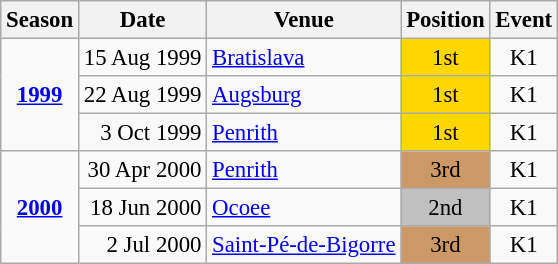<table class="wikitable" style="text-align:center; font-size:95%;">
<tr>
<th>Season</th>
<th>Date</th>
<th>Venue</th>
<th>Position</th>
<th>Event</th>
</tr>
<tr>
<td rowspan=3><strong><a href='#'>1999</a></strong></td>
<td align=right>15 Aug 1999</td>
<td align=left><a href='#'>Bratislava</a></td>
<td bgcolor=gold>1st</td>
<td>K1</td>
</tr>
<tr>
<td align=right>22 Aug 1999</td>
<td align=left><a href='#'>Augsburg</a></td>
<td bgcolor=gold>1st</td>
<td>K1</td>
</tr>
<tr>
<td align=right>3 Oct 1999</td>
<td align=left><a href='#'>Penrith</a></td>
<td bgcolor=gold>1st</td>
<td>K1</td>
</tr>
<tr>
<td rowspan=3><strong><a href='#'>2000</a></strong></td>
<td align=right>30 Apr 2000</td>
<td align=left><a href='#'>Penrith</a></td>
<td bgcolor=cc9966>3rd</td>
<td>K1</td>
</tr>
<tr>
<td align=right>18 Jun 2000</td>
<td align=left><a href='#'>Ocoee</a></td>
<td bgcolor=silver>2nd</td>
<td>K1</td>
</tr>
<tr>
<td align=right>2 Jul 2000</td>
<td align=left><a href='#'>Saint-Pé-de-Bigorre</a></td>
<td bgcolor=cc9966>3rd</td>
<td>K1</td>
</tr>
</table>
